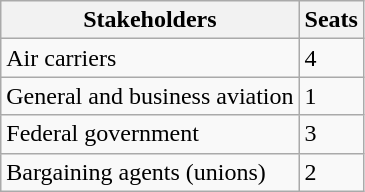<table class=wikitable>
<tr>
<th>Stakeholders</th>
<th>Seats</th>
</tr>
<tr>
<td>Air carriers</td>
<td>4</td>
</tr>
<tr>
<td>General and business aviation</td>
<td>1</td>
</tr>
<tr>
<td>Federal government</td>
<td>3</td>
</tr>
<tr>
<td>Bargaining agents (unions)</td>
<td>2</td>
</tr>
</table>
